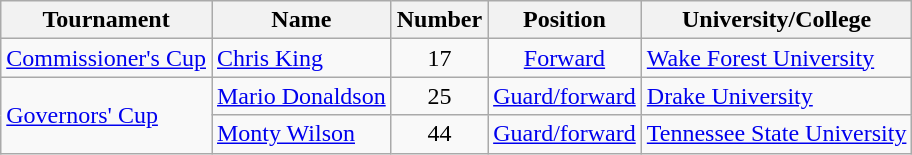<table class="wikitable">
<tr>
<th>Tournament</th>
<th>Name</th>
<th>Number</th>
<th>Position</th>
<th>University/College</th>
</tr>
<tr>
<td><a href='#'>Commissioner's Cup</a></td>
<td><a href='#'>Chris King</a></td>
<td align=center>17</td>
<td align=center><a href='#'>Forward</a></td>
<td><a href='#'>Wake Forest University</a></td>
</tr>
<tr>
<td rowspan="2"><a href='#'>Governors' Cup</a></td>
<td><a href='#'>Mario Donaldson</a></td>
<td align=center>25</td>
<td align=center><a href='#'>Guard/forward</a></td>
<td><a href='#'>Drake University</a></td>
</tr>
<tr>
<td><a href='#'>Monty Wilson</a></td>
<td align=center>44</td>
<td align=center><a href='#'>Guard/forward</a></td>
<td><a href='#'>Tennessee State University</a></td>
</tr>
</table>
